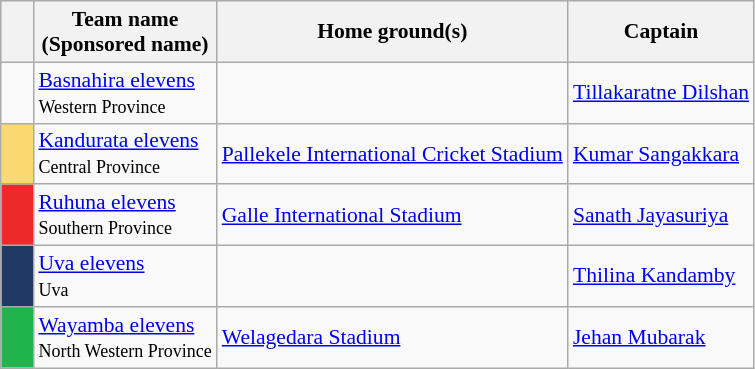<table class="wikitable" style="font-size:90%;">
<tr style="background:#efefef;">
<th> </th>
<th>Team name<br>(Sponsored name)</th>
<th>Home ground(s)</th>
<th>Captain</th>
</tr>
<tr>
<td> </td>
<td><a href='#'>Basnahira elevens</a><br><small>Western Province</small></td>
<td></td>
<td><a href='#'>Tillakaratne Dilshan</a></td>
</tr>
<tr>
<td style="background:#fad96e;"> </td>
<td><a href='#'>Kandurata elevens</a><br><small>Central Province</small></td>
<td><a href='#'>Pallekele International Cricket Stadium</a></td>
<td><a href='#'>Kumar Sangakkara</a></td>
</tr>
<tr>
<td style="background:#ed292a;"> </td>
<td><a href='#'>Ruhuna elevens</a><br><small>Southern Province</small></td>
<td><a href='#'>Galle International Stadium</a></td>
<td><a href='#'>Sanath Jayasuriya</a></td>
</tr>
<tr>
<td style="background:#213965;"> </td>
<td><a href='#'>Uva elevens</a><br><small>Uva</small></td>
<td></td>
<td><a href='#'>Thilina Kandamby</a></td>
</tr>
<tr>
<td style="background:#1fb44c; width:15px;"> </td>
<td><a href='#'>Wayamba elevens</a><br><small>North Western Province</small></td>
<td><a href='#'>Welagedara Stadium</a></td>
<td><a href='#'>Jehan Mubarak</a></td>
</tr>
</table>
